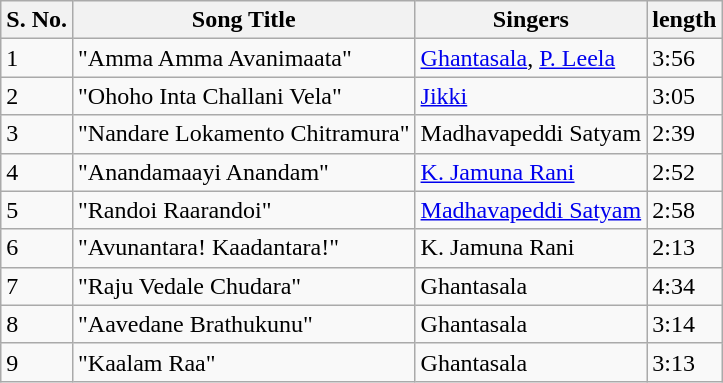<table class="wikitable">
<tr>
<th>S. No.</th>
<th>Song Title</th>
<th>Singers</th>
<th>length</th>
</tr>
<tr>
<td>1</td>
<td>"Amma Amma Avanimaata"</td>
<td><a href='#'>Ghantasala</a>, <a href='#'>P. Leela</a></td>
<td>3:56</td>
</tr>
<tr>
<td>2</td>
<td>"Ohoho Inta Challani Vela"</td>
<td><a href='#'>Jikki</a></td>
<td>3:05</td>
</tr>
<tr>
<td>3</td>
<td>"Nandare Lokamento Chitramura"</td>
<td>Madhavapeddi Satyam</td>
<td>2:39</td>
</tr>
<tr>
<td>4</td>
<td>"Anandamaayi Anandam"</td>
<td><a href='#'>K. Jamuna Rani</a></td>
<td>2:52</td>
</tr>
<tr>
<td>5</td>
<td>"Randoi Raarandoi"</td>
<td><a href='#'>Madhavapeddi Satyam</a></td>
<td>2:58</td>
</tr>
<tr>
<td>6</td>
<td>"Avunantara! Kaadantara!"</td>
<td>K. Jamuna Rani</td>
<td>2:13</td>
</tr>
<tr>
<td>7</td>
<td>"Raju Vedale Chudara"</td>
<td>Ghantasala</td>
<td>4:34</td>
</tr>
<tr>
<td>8</td>
<td>"Aavedane Brathukunu"</td>
<td>Ghantasala</td>
<td>3:14</td>
</tr>
<tr>
<td>9</td>
<td>"Kaalam Raa"</td>
<td>Ghantasala</td>
<td>3:13</td>
</tr>
</table>
